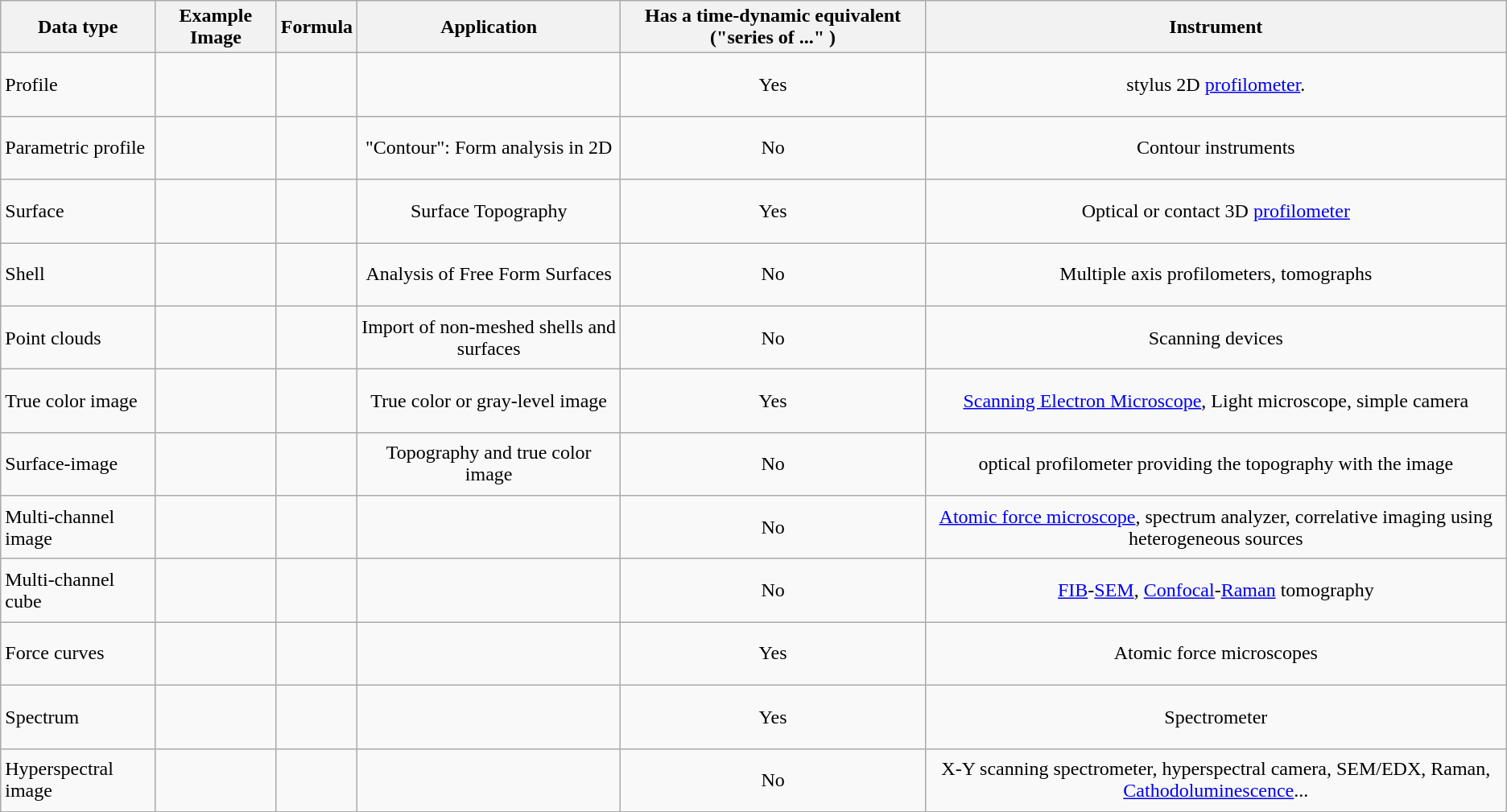<table class="wikitable">
<tr>
<th>Data type</th>
<th>Example Image</th>
<th>Formula</th>
<th>Application</th>
<th>Has a time-dynamic equivalent ("series of ..." )</th>
<th>Instrument</th>
</tr>
<tr>
<td style="height:45px;" align=left>Profile</td>
<td></td>
<td align=center></td>
<td align=center></td>
<td align=center>Yes</td>
<td align=center>stylus 2D <a href='#'>profilometer</a>.</td>
</tr>
<tr>
<td style="height:45px;" align=left>Parametric profile</td>
<td></td>
<td align=center></td>
<td align=center>"Contour": Form analysis in 2D</td>
<td align=center>No</td>
<td align=center>Contour instruments</td>
</tr>
<tr>
<td style="height:45px;" align=left>Surface</td>
<td></td>
<td align=center></td>
<td align=center>Surface Topography</td>
<td align=center>Yes</td>
<td align=center>Optical or contact 3D <a href='#'>profilometer</a></td>
</tr>
<tr>
<td style="height:45px;" align=left>Shell</td>
<td></td>
<td align=center></td>
<td align=center>Analysis of Free Form Surfaces</td>
<td align=center>No</td>
<td align=center>Multiple axis profilometers, tomographs</td>
</tr>
<tr>
<td style="height:45px;" align=left>Point clouds</td>
<td></td>
<td align=center></td>
<td align=center>Import of non-meshed shells and surfaces</td>
<td align=center>No</td>
<td align=center>Scanning devices</td>
</tr>
<tr>
<td style="height:45px;" align=left>True color image</td>
<td></td>
<td align=center></td>
<td align=center>True color or gray-level image</td>
<td align=center>Yes</td>
<td align=center><a href='#'>Scanning Electron Microscope</a>, Light microscope, simple camera</td>
</tr>
<tr>
<td style="height:45px;" align=left>Surface-image</td>
<td></td>
<td align=center></td>
<td align=center>Topography and true color image</td>
<td align=center>No</td>
<td align=center>optical profilometer providing the topography with the image</td>
</tr>
<tr>
<td style="height:45px;" align=left>Multi-channel image</td>
<td></td>
<td align=center></td>
<td align=center></td>
<td align=center>No</td>
<td align=center><a href='#'>Atomic force microscope</a>, spectrum analyzer, correlative imaging using heterogeneous sources</td>
</tr>
<tr>
<td style="height:45px;" align=left>Multi-channel cube</td>
<td></td>
<td align=center></td>
<td align=center></td>
<td align=center>No</td>
<td align=center><a href='#'>FIB</a>-<a href='#'>SEM</a>, <a href='#'>Confocal</a>-<a href='#'>Raman</a> tomography</td>
</tr>
<tr>
<td style="height:45px;" align=left>Force curves</td>
<td></td>
<td align=center></td>
<td align=center></td>
<td align=center>Yes</td>
<td align=center>Atomic force microscopes</td>
</tr>
<tr>
<td style="height:45px;" align=left>Spectrum</td>
<td></td>
<td align=center></td>
<td align=center></td>
<td align=center>Yes</td>
<td align=center>Spectrometer</td>
</tr>
<tr>
<td style="height:45px;" align=left>Hyperspectral image</td>
<td></td>
<td align=center></td>
<td align=center></td>
<td align=center>No</td>
<td align=center>X-Y scanning spectrometer, hyperspectral camera, SEM/EDX, Raman, <a href='#'>Cathodoluminescence</a>...</td>
</tr>
</table>
